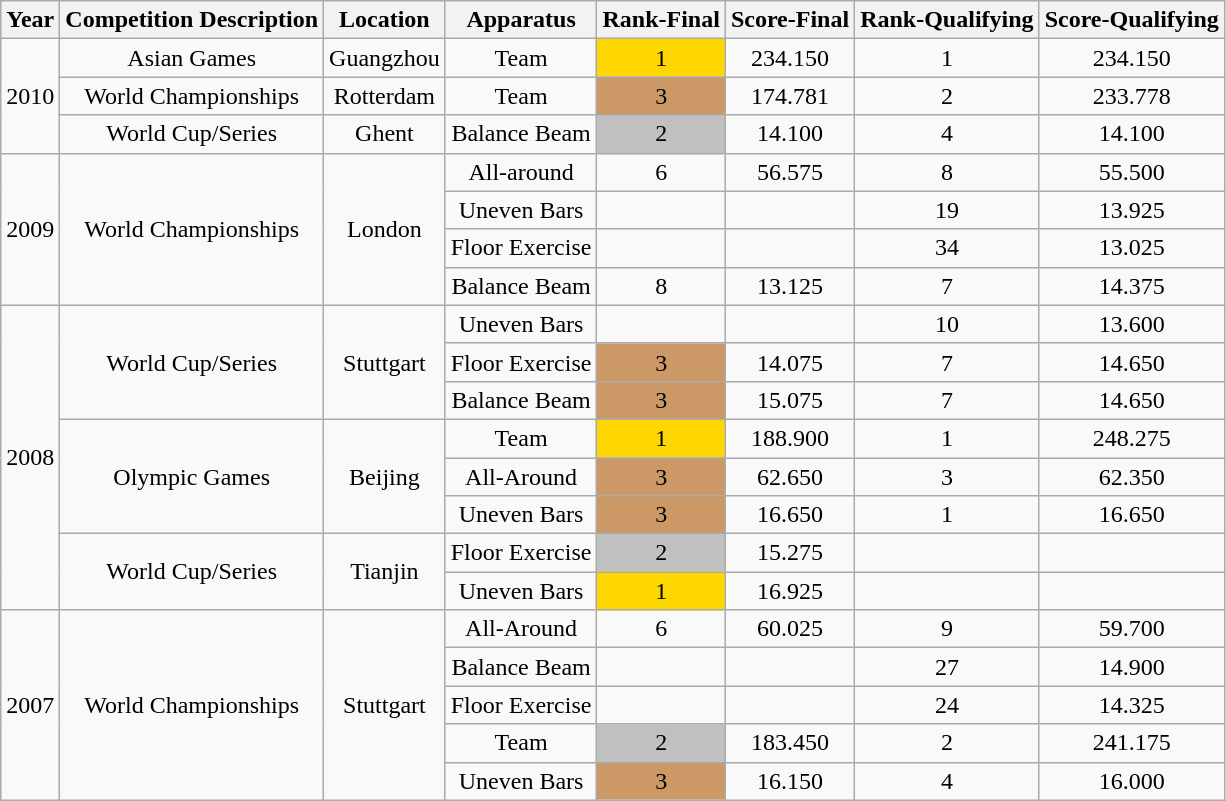<table class="wikitable" style="text-align:center">
<tr>
<th>Year</th>
<th>Competition Description</th>
<th>Location</th>
<th>Apparatus</th>
<th>Rank-Final</th>
<th>Score-Final</th>
<th>Rank-Qualifying</th>
<th>Score-Qualifying</th>
</tr>
<tr>
<td rowspan="3">2010</td>
<td rowspan="1">Asian Games</td>
<td>Guangzhou</td>
<td>Team</td>
<td bgcolor="gold">1</td>
<td>234.150</td>
<td>1</td>
<td>234.150</td>
</tr>
<tr>
<td rowspan="1">World Championships</td>
<td rowspan="1">Rotterdam</td>
<td>Team</td>
<td bgcolor=CC9966>3</td>
<td>174.781</td>
<td>2</td>
<td>233.778</td>
</tr>
<tr>
<td rowspan="1">World Cup/Series</td>
<td rowspan="1">Ghent</td>
<td>Balance Beam</td>
<td bgcolor="silver">2</td>
<td>14.100</td>
<td>4</td>
<td>14.100</td>
</tr>
<tr>
<td rowspan="4">2009</td>
<td rowspan="4">World Championships</td>
<td rowspan="4">London</td>
<td>All-around</td>
<td>6</td>
<td>56.575</td>
<td>8</td>
<td>55.500</td>
</tr>
<tr>
<td>Uneven Bars</td>
<td></td>
<td></td>
<td>19</td>
<td>13.925</td>
</tr>
<tr>
<td>Floor Exercise</td>
<td></td>
<td></td>
<td>34</td>
<td>13.025</td>
</tr>
<tr>
<td>Balance Beam</td>
<td>8</td>
<td>13.125</td>
<td>7</td>
<td>14.375</td>
</tr>
<tr>
<td rowspan="8">2008</td>
<td rowspan="3">World Cup/Series</td>
<td rowspan="3">Stuttgart</td>
<td>Uneven Bars</td>
<td></td>
<td></td>
<td>10</td>
<td>13.600</td>
</tr>
<tr>
<td>Floor Exercise</td>
<td bgcolor="cc9966">3</td>
<td>14.075</td>
<td>7</td>
<td>14.650</td>
</tr>
<tr>
<td>Balance Beam</td>
<td bgcolor="cc9966">3</td>
<td>15.075</td>
<td>7</td>
<td>14.650</td>
</tr>
<tr>
<td rowspan="3">Olympic Games</td>
<td rowspan="3">Beijing</td>
<td>Team</td>
<td bgcolor="gold">1</td>
<td>188.900</td>
<td>1</td>
<td>248.275</td>
</tr>
<tr>
<td>All-Around</td>
<td bgcolor="cc9966">3</td>
<td>62.650</td>
<td>3</td>
<td>62.350</td>
</tr>
<tr>
<td>Uneven Bars</td>
<td bgcolor="cc9966">3</td>
<td>16.650</td>
<td>1</td>
<td>16.650</td>
</tr>
<tr>
<td rowspan="2">World Cup/Series</td>
<td rowspan="2">Tianjin</td>
<td>Floor Exercise</td>
<td bgcolor="silver">2</td>
<td>15.275</td>
<td></td>
<td></td>
</tr>
<tr>
<td>Uneven Bars</td>
<td bgcolor="gold">1</td>
<td>16.925</td>
<td></td>
<td></td>
</tr>
<tr>
<td rowspan="5">2007</td>
<td rowspan="5">World Championships</td>
<td rowspan="5">Stuttgart</td>
<td>All-Around</td>
<td>6</td>
<td>60.025</td>
<td>9</td>
<td>59.700</td>
</tr>
<tr>
<td>Balance Beam</td>
<td></td>
<td></td>
<td>27</td>
<td>14.900</td>
</tr>
<tr>
<td>Floor Exercise</td>
<td></td>
<td></td>
<td>24</td>
<td>14.325</td>
</tr>
<tr>
<td>Team</td>
<td bgcolor="silver">2</td>
<td>183.450</td>
<td>2</td>
<td>241.175</td>
</tr>
<tr>
<td>Uneven Bars</td>
<td bgcolor="cc9966">3</td>
<td>16.150</td>
<td>4</td>
<td>16.000</td>
</tr>
</table>
